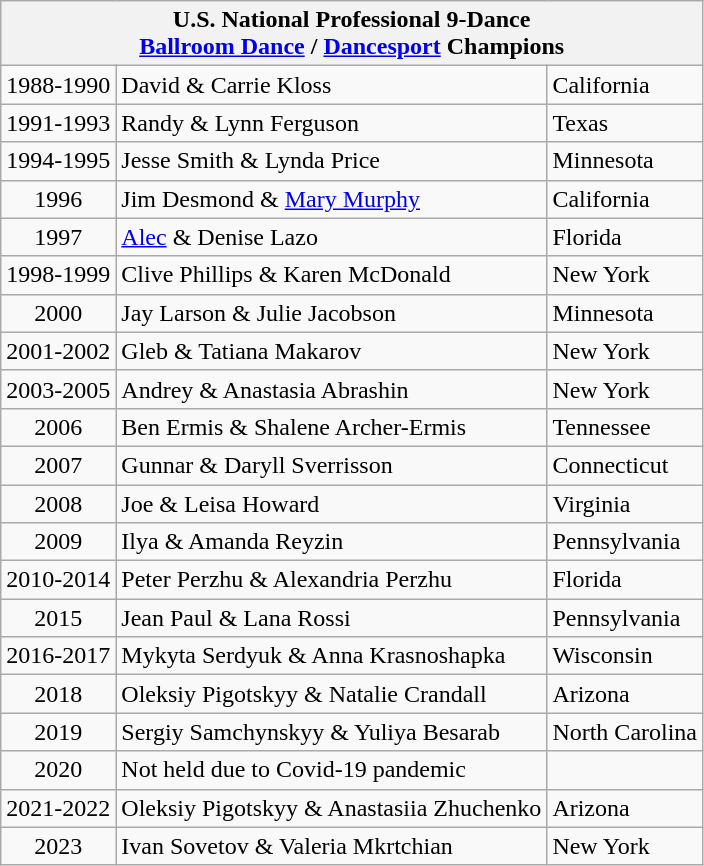<table class="wikitable">
<tr>
<th colspan=3 align="center">U.S. National Professional 9-Dance<br><a href='#'>Ballroom Dance</a> / <a href='#'>Dancesport</a> Champions</th>
</tr>
<tr>
<td align="center">1988-1990</td>
<td>David & Carrie Kloss</td>
<td align="left"> California</td>
</tr>
<tr>
<td align="center">1991-1993</td>
<td>Randy & Lynn Ferguson</td>
<td align="left"> Texas</td>
</tr>
<tr>
<td align="center">1994-1995</td>
<td>Jesse Smith & Lynda Price</td>
<td align="left"> Minnesota</td>
</tr>
<tr>
<td align="center">1996</td>
<td>Jim Desmond & <a href='#'>Mary Murphy</a></td>
<td align="left"> California</td>
</tr>
<tr>
<td align="center">1997</td>
<td><a href='#'>Alec</a> & Denise Lazo</td>
<td align="left"> Florida</td>
</tr>
<tr>
<td align="center">1998-1999</td>
<td>Clive Phillips & Karen McDonald</td>
<td align="left"> New York</td>
</tr>
<tr>
<td align="center">2000</td>
<td>Jay Larson & Julie Jacobson</td>
<td align="left"> Minnesota</td>
</tr>
<tr>
<td align="center">2001-2002</td>
<td>Gleb & Tatiana Makarov</td>
<td align="left"> New York</td>
</tr>
<tr>
<td align="center">2003-2005</td>
<td>Andrey & Anastasia Abrashin</td>
<td align="left"> New York</td>
</tr>
<tr>
<td align="center">2006</td>
<td>Ben Ermis & Shalene Archer-Ermis</td>
<td align="left"> Tennessee</td>
</tr>
<tr>
<td align="center">2007</td>
<td>Gunnar & Daryll Sverrisson</td>
<td align="left"> Connecticut</td>
</tr>
<tr>
<td align="center">2008</td>
<td>Joe & Leisa Howard</td>
<td align="left"> Virginia</td>
</tr>
<tr>
<td align="center">2009</td>
<td>Ilya & Amanda Reyzin</td>
<td align="left"> Pennsylvania</td>
</tr>
<tr>
<td align="center">2010-2014</td>
<td>Peter Perzhu & Alexandria Perzhu</td>
<td align="left"> Florida</td>
</tr>
<tr>
<td align="center">2015</td>
<td>Jean Paul & Lana Rossi</td>
<td align="left"> Pennsylvania</td>
</tr>
<tr>
<td align="center">2016-2017</td>
<td>Mykyta Serdyuk & Anna Krasnoshapka</td>
<td align="left"> Wisconsin</td>
</tr>
<tr>
<td align="center">2018</td>
<td>Oleksiy Pigotskyy & Natalie Crandall</td>
<td align="left"> Arizona</td>
</tr>
<tr>
<td align="center">2019</td>
<td>Sergiy Samchynskyy & Yuliya Besarab</td>
<td align="left"> North Carolina</td>
</tr>
<tr>
<td align="center">2020</td>
<td>Not held due to Covid-19 pandemic</td>
<td></td>
</tr>
<tr>
<td align="center">2021-2022</td>
<td>Oleksiy Pigotskyy & Anastasiia Zhuchenko</td>
<td align="left"> Arizona</td>
</tr>
<tr>
<td align="center">2023</td>
<td>Ivan Sovetov & Valeria Mkrtchian</td>
<td align="left"> New York</td>
</tr>
</table>
